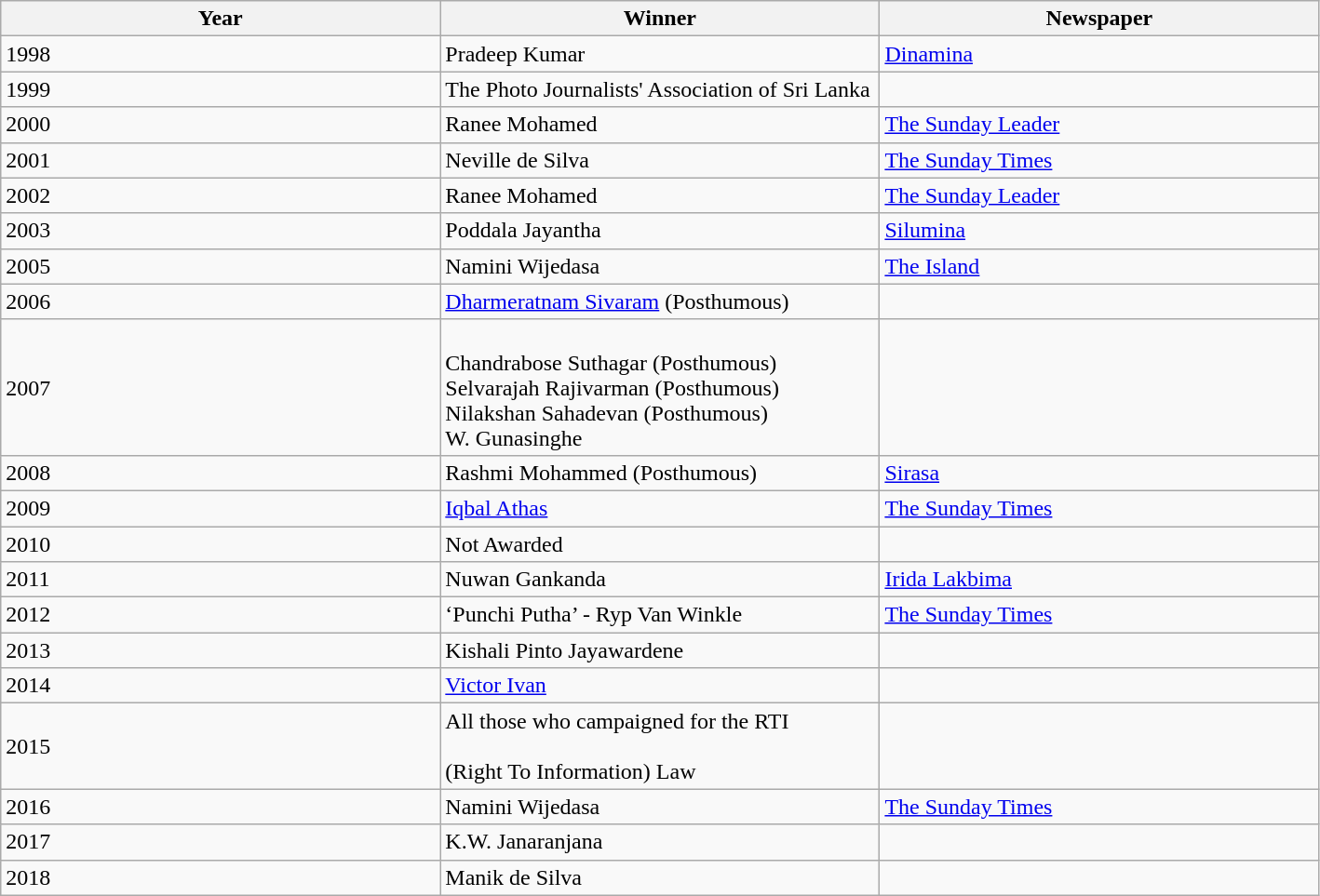<table class="wikitable sortable mw-collapsible mw-collapsed">
<tr>
<th width="33%">Year</th>
<th width="33%">Winner</th>
<th width="33%">Newspaper</th>
</tr>
<tr>
<td>1998</td>
<td>Pradeep Kumar</td>
<td><a href='#'>Dinamina</a></td>
</tr>
<tr>
<td>1999</td>
<td>The Photo Journalists' Association of Sri Lanka</td>
<td></td>
</tr>
<tr>
<td>2000</td>
<td>Ranee Mohamed</td>
<td><a href='#'>The Sunday Leader</a></td>
</tr>
<tr>
<td>2001</td>
<td>Neville de Silva</td>
<td><a href='#'>The Sunday Times</a></td>
</tr>
<tr>
<td>2002</td>
<td>Ranee Mohamed</td>
<td><a href='#'>The Sunday Leader</a></td>
</tr>
<tr>
<td>2003</td>
<td>Poddala Jayantha</td>
<td><a href='#'>Silumina</a></td>
</tr>
<tr>
<td>2005</td>
<td>Namini Wijedasa</td>
<td><a href='#'>The Island</a></td>
</tr>
<tr>
<td>2006</td>
<td><a href='#'>Dharmeratnam Sivaram</a> (Posthumous)</td>
<td></td>
</tr>
<tr>
<td>2007</td>
<td><br>Chandrabose Suthagar (Posthumous)<br>Selvarajah Rajivarman (Posthumous)<br>Nilakshan Sahadevan (Posthumous)<br>W. Gunasinghe</td>
<td></td>
</tr>
<tr>
<td>2008</td>
<td>Rashmi Mohammed (Posthumous)</td>
<td><a href='#'>Sirasa</a></td>
</tr>
<tr>
<td>2009</td>
<td><a href='#'>Iqbal Athas</a></td>
<td><a href='#'>The Sunday Times</a></td>
</tr>
<tr>
<td>2010</td>
<td>Not Awarded</td>
<td></td>
</tr>
<tr>
<td>2011</td>
<td>Nuwan Gankanda</td>
<td><a href='#'>Irida Lakbima</a></td>
</tr>
<tr>
<td>2012</td>
<td>‘Punchi Putha’ - Ryp Van Winkle</td>
<td><a href='#'>The Sunday Times</a></td>
</tr>
<tr>
<td>2013</td>
<td>Kishali Pinto Jayawardene</td>
<td></td>
</tr>
<tr>
<td>2014</td>
<td><a href='#'>Victor Ivan</a></td>
<td></td>
</tr>
<tr>
<td>2015</td>
<td>All those who campaigned for the RTI<br><br>(Right To Information) Law</td>
<td></td>
</tr>
<tr>
<td>2016</td>
<td>Namini Wijedasa</td>
<td><a href='#'>The Sunday Times</a></td>
</tr>
<tr>
<td>2017</td>
<td>K.W. Janaranjana</td>
<td></td>
</tr>
<tr>
<td>2018</td>
<td>Manik de Silva</td>
<td></td>
</tr>
</table>
